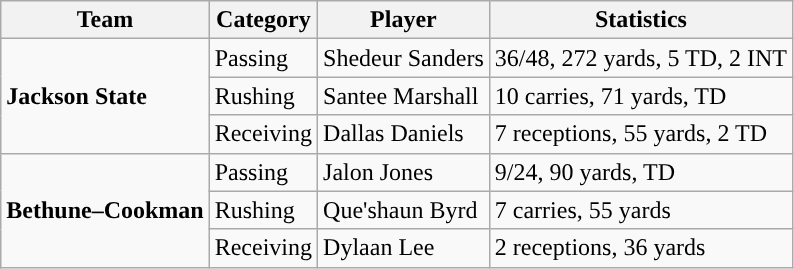<table class="wikitable" style="float: left;">
<tr>
<th>Team</th>
<th>Category</th>
<th>Player</th>
<th>Statistics</th>
</tr>
<tr>
<td rowspan=3><strong>Jackson State</strong></td>
<td>Passing</td>
<td>Shedeur Sanders</td>
<td>36/48, 272 yards, 5 TD, 2 INT</td>
</tr>
<tr>
<td>Rushing</td>
<td>Santee Marshall</td>
<td>10 carries, 71 yards, TD</td>
</tr>
<tr>
<td>Receiving</td>
<td>Dallas Daniels</td>
<td>7 receptions, 55 yards, 2 TD</td>
</tr>
<tr>
<td rowspan=3><strong>Bethune–Cookman</strong></td>
<td>Passing</td>
<td>Jalon Jones</td>
<td>9/24, 90 yards, TD</td>
</tr>
<tr>
<td>Rushing</td>
<td>Que'shaun Byrd</td>
<td>7 carries, 55 yards</td>
</tr>
<tr>
<td>Receiving</td>
<td>Dylaan Lee</td>
<td>2 receptions, 36 yards</td>
</tr>
</table>
